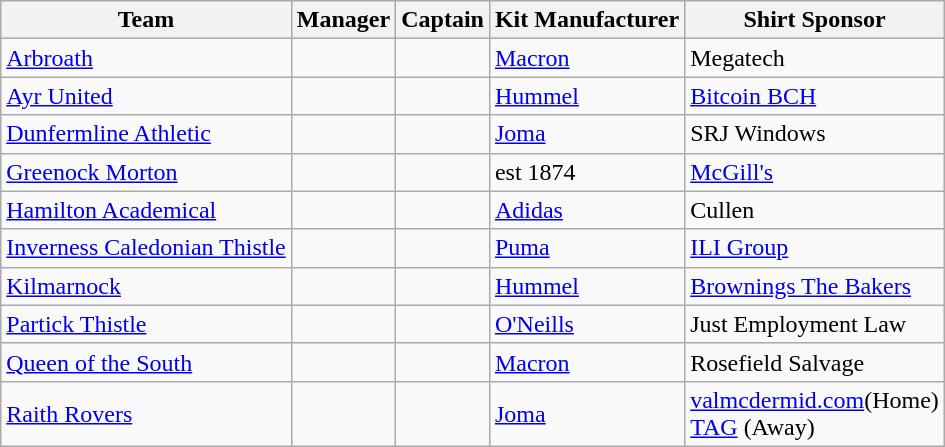<table class="wikitable">
<tr>
<th>Team</th>
<th>Manager</th>
<th>Captain</th>
<th>Kit Manufacturer</th>
<th>Shirt Sponsor</th>
</tr>
<tr>
<td><a href='#'>Arbroath</a></td>
<td> </td>
<td> </td>
<td><a href='#'>Macron</a></td>
<td>Megatech</td>
</tr>
<tr>
<td><a href='#'>Ayr United</a></td>
<td> </td>
<td> </td>
<td><a href='#'>Hummel</a></td>
<td><a href='#'>Bitcoin BCH</a></td>
</tr>
<tr>
<td><a href='#'>Dunfermline Athletic</a></td>
<td> </td>
<td> </td>
<td><a href='#'>Joma</a></td>
<td>SRJ Windows</td>
</tr>
<tr>
<td><a href='#'>Greenock Morton</a></td>
<td> </td>
<td> </td>
<td>est 1874</td>
<td><a href='#'>McGill's</a></td>
</tr>
<tr>
<td><a href='#'>Hamilton Academical</a></td>
<td> </td>
<td> </td>
<td><a href='#'>Adidas</a></td>
<td>Cullen</td>
</tr>
<tr>
<td><a href='#'>Inverness Caledonian Thistle</a></td>
<td> </td>
<td> </td>
<td><a href='#'>Puma</a></td>
<td><a href='#'>ILI Group</a></td>
</tr>
<tr>
<td><a href='#'>Kilmarnock</a></td>
<td> </td>
<td> </td>
<td><a href='#'>Hummel</a></td>
<td><a href='#'>Brownings The Bakers</a></td>
</tr>
<tr>
<td><a href='#'>Partick Thistle</a></td>
<td> </td>
<td> </td>
<td><a href='#'>O'Neills</a></td>
<td>Just Employment Law</td>
</tr>
<tr>
<td><a href='#'>Queen of the South</a></td>
<td> </td>
<td> </td>
<td><a href='#'>Macron</a></td>
<td>Rosefield Salvage</td>
</tr>
<tr>
<td><a href='#'>Raith Rovers</a></td>
<td> </td>
<td> </td>
<td><a href='#'>Joma</a></td>
<td><a href='#'>valmcdermid.com</a>(Home)<br><a href='#'>TAG</a> (Away)</td>
</tr>
</table>
